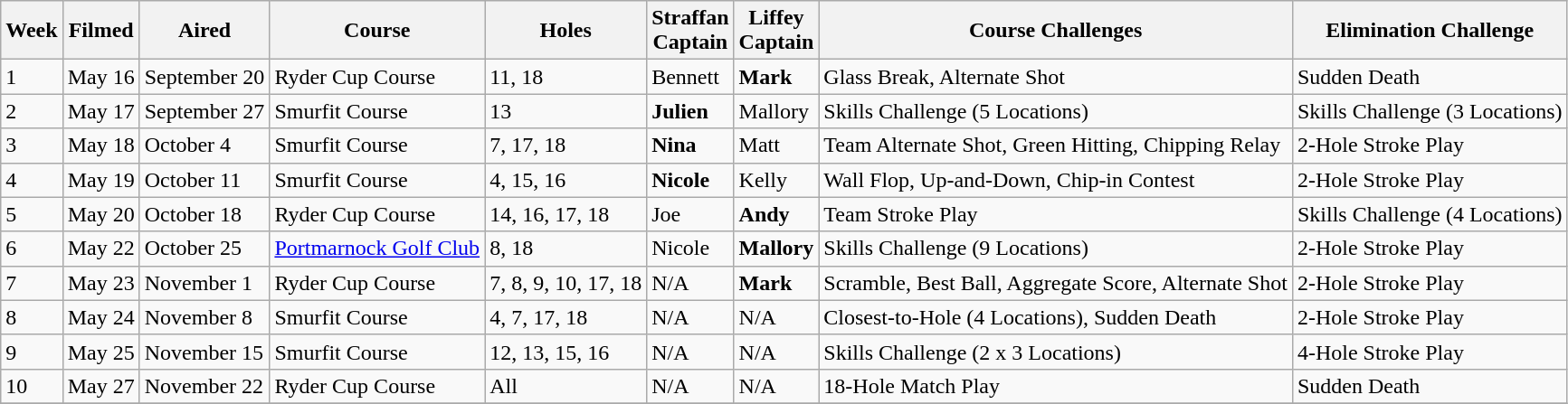<table class="wikitable">
<tr>
<th>Week</th>
<th>Filmed</th>
<th>Aired</th>
<th>Course</th>
<th>Holes</th>
<th>Straffan<br>Captain</th>
<th>Liffey<br>Captain</th>
<th>Course Challenges</th>
<th>Elimination Challenge</th>
</tr>
<tr>
<td>1</td>
<td>May 16</td>
<td>September 20</td>
<td>Ryder Cup Course</td>
<td>11, 18</td>
<td>Bennett</td>
<td><strong>Mark</strong></td>
<td>Glass Break, Alternate Shot</td>
<td>Sudden Death</td>
</tr>
<tr>
<td>2</td>
<td>May 17</td>
<td>September 27</td>
<td>Smurfit Course</td>
<td>13</td>
<td><strong>Julien</strong></td>
<td>Mallory</td>
<td>Skills Challenge (5 Locations)</td>
<td>Skills Challenge (3 Locations)</td>
</tr>
<tr>
<td>3</td>
<td>May 18</td>
<td>October 4</td>
<td>Smurfit Course</td>
<td>7, 17, 18</td>
<td><strong>Nina</strong></td>
<td>Matt</td>
<td>Team Alternate Shot, Green Hitting, Chipping Relay</td>
<td>2-Hole Stroke Play</td>
</tr>
<tr>
<td>4</td>
<td>May 19</td>
<td>October 11</td>
<td>Smurfit Course</td>
<td>4, 15, 16</td>
<td><strong>Nicole</strong></td>
<td>Kelly</td>
<td>Wall Flop, Up-and-Down, Chip-in Contest</td>
<td>2-Hole Stroke Play</td>
</tr>
<tr>
<td>5</td>
<td>May 20</td>
<td>October 18</td>
<td>Ryder Cup Course</td>
<td>14, 16, 17, 18</td>
<td>Joe</td>
<td><strong>Andy</strong></td>
<td>Team Stroke Play</td>
<td>Skills Challenge (4 Locations)</td>
</tr>
<tr>
<td>6</td>
<td>May 22</td>
<td>October 25</td>
<td><a href='#'>Portmarnock Golf Club</a></td>
<td>8, 18</td>
<td>Nicole</td>
<td><strong>Mallory</strong></td>
<td>Skills Challenge (9 Locations)</td>
<td>2-Hole Stroke Play</td>
</tr>
<tr>
<td>7</td>
<td>May 23</td>
<td>November 1</td>
<td>Ryder Cup Course</td>
<td>7, 8, 9, 10, 17, 18</td>
<td>N/A</td>
<td><strong>Mark</strong></td>
<td>Scramble, Best Ball, Aggregate Score, Alternate Shot</td>
<td>2-Hole Stroke Play</td>
</tr>
<tr>
<td>8</td>
<td>May 24</td>
<td>November 8</td>
<td>Smurfit Course</td>
<td>4, 7, 17, 18</td>
<td>N/A</td>
<td>N/A</td>
<td>Closest-to-Hole (4 Locations), Sudden Death</td>
<td>2-Hole Stroke Play</td>
</tr>
<tr>
<td>9</td>
<td>May 25</td>
<td>November 15</td>
<td>Smurfit Course</td>
<td>12, 13, 15, 16</td>
<td>N/A</td>
<td>N/A</td>
<td>Skills Challenge (2 x 3 Locations)</td>
<td>4-Hole Stroke Play</td>
</tr>
<tr>
<td>10</td>
<td>May 27</td>
<td>November 22</td>
<td>Ryder Cup Course</td>
<td>All</td>
<td>N/A</td>
<td>N/A</td>
<td>18-Hole Match Play</td>
<td>Sudden Death</td>
</tr>
<tr>
</tr>
</table>
